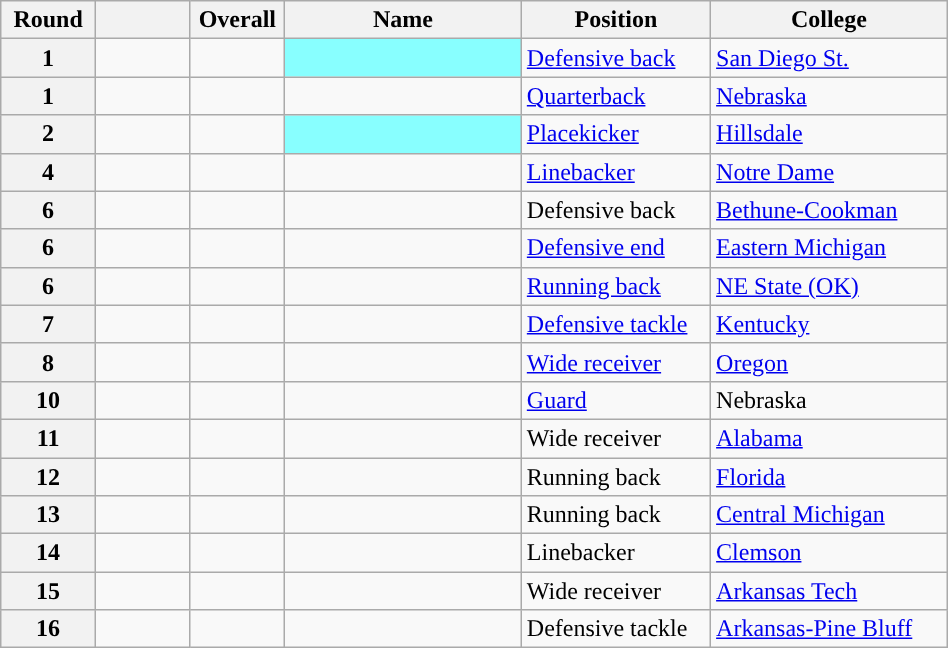<table class="wikitable sortable" style="width: 50%;">
<tr>
<th scope="col" style="width: 10%;">Round</th>
<th scope="col" style="width: 10%;"></th>
<th scope="col" style="width: 10%;">Overall</th>
<th scope="col" style="width: 25%;">Name</th>
<th scope="col" style="width: 20%;">Position</th>
<th scope="col" style="width: 25%;">College</th>
</tr>
<tr>
<th scope="row">1</th>
<td></td>
<td></td>
<td style="background:#88FFFF;"> <sup></sup></td>
<td><a href='#'>Defensive back</a></td>
<td><a href='#'>San Diego St.</a></td>
</tr>
<tr>
<th scope="row">1</th>
<td></td>
<td></td>
<td></td>
<td><a href='#'>Quarterback</a></td>
<td><a href='#'>Nebraska</a></td>
</tr>
<tr>
<th scope="row">2</th>
<td></td>
<td></td>
<td style="background:#88FFFF;"> <sup></sup></td>
<td><a href='#'>Placekicker</a></td>
<td><a href='#'>Hillsdale</a></td>
</tr>
<tr>
<th scope="row">4</th>
<td></td>
<td></td>
<td></td>
<td><a href='#'>Linebacker</a></td>
<td><a href='#'>Notre Dame</a></td>
</tr>
<tr>
<th scope="row">6</th>
<td></td>
<td></td>
<td></td>
<td>Defensive back</td>
<td><a href='#'>Bethune-Cookman</a></td>
</tr>
<tr>
<th scope="row">6</th>
<td></td>
<td></td>
<td></td>
<td><a href='#'>Defensive end</a></td>
<td><a href='#'>Eastern Michigan</a></td>
</tr>
<tr>
<th scope="row">6</th>
<td></td>
<td></td>
<td></td>
<td><a href='#'>Running back</a></td>
<td><a href='#'>NE State (OK)</a></td>
</tr>
<tr>
<th scope="row">7</th>
<td></td>
<td></td>
<td></td>
<td><a href='#'>Defensive tackle</a></td>
<td><a href='#'>Kentucky</a></td>
</tr>
<tr>
<th scope="row">8</th>
<td></td>
<td></td>
<td></td>
<td><a href='#'>Wide receiver</a></td>
<td><a href='#'>Oregon</a></td>
</tr>
<tr>
<th scope="row">10</th>
<td></td>
<td></td>
<td></td>
<td><a href='#'>Guard</a></td>
<td>Nebraska</td>
</tr>
<tr>
<th scope="row">11</th>
<td></td>
<td></td>
<td></td>
<td>Wide receiver</td>
<td><a href='#'>Alabama</a></td>
</tr>
<tr>
<th scope="row">12</th>
<td></td>
<td></td>
<td></td>
<td>Running back</td>
<td><a href='#'>Florida</a></td>
</tr>
<tr>
<th scope="row">13</th>
<td></td>
<td></td>
<td></td>
<td>Running back</td>
<td><a href='#'>Central Michigan</a></td>
</tr>
<tr>
<th scope="row">14</th>
<td></td>
<td></td>
<td></td>
<td>Linebacker</td>
<td><a href='#'>Clemson</a></td>
</tr>
<tr>
<th scope="row">15</th>
<td></td>
<td></td>
<td></td>
<td>Wide receiver</td>
<td><a href='#'>Arkansas Tech</a></td>
</tr>
<tr>
<th scope="row">16</th>
<td></td>
<td></td>
<td></td>
<td>Defensive tackle</td>
<td><a href='#'>Arkansas-Pine Bluff</a></td>
</tr>
</table>
